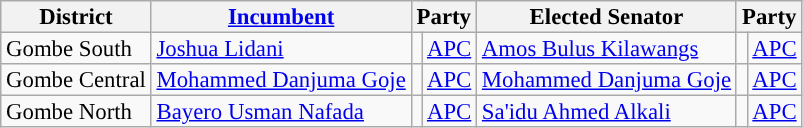<table class="sortable wikitable" style="font-size:95%;line-height:14px;">
<tr>
<th class="unsortable">District</th>
<th class="unsortable"><a href='#'>Incumbent</a></th>
<th colspan="2">Party</th>
<th class="unsortable">Elected Senator</th>
<th colspan="2">Party</th>
</tr>
<tr>
<td>Gombe South</td>
<td><a href='#'>Joshua Lidani</a></td>
<td style="background:"></td>
<td><a href='#'>APC</a></td>
<td><a href='#'>Amos Bulus Kilawangs</a></td>
<td style="background:"></td>
<td><a href='#'>APC</a></td>
</tr>
<tr>
<td>Gombe Central</td>
<td><a href='#'>Mohammed Danjuma Goje</a></td>
<td style="background:"></td>
<td><a href='#'>APC</a></td>
<td><a href='#'>Mohammed Danjuma Goje</a></td>
<td style="background:"></td>
<td><a href='#'>APC</a></td>
</tr>
<tr>
<td>Gombe North</td>
<td><a href='#'>Bayero Usman Nafada</a></td>
<td style="background:"></td>
<td><a href='#'>APC</a></td>
<td><a href='#'>Sa'idu Ahmed Alkali</a></td>
<td style="background:"></td>
<td><a href='#'>APC</a></td>
</tr>
</table>
